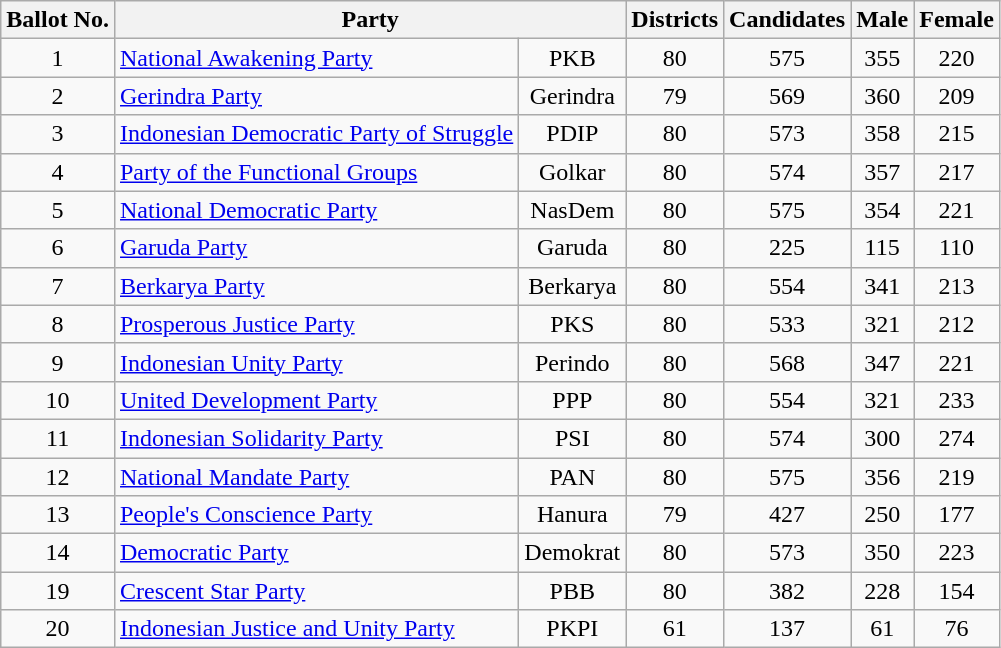<table class="wikitable">
<tr>
<th>Ballot No.<br></th>
<th colspan=2>Party</th>
<th>Districts</th>
<th>Candidates</th>
<th>Male</th>
<th>Female</th>
</tr>
<tr>
<td align=center>1</td>
<td><a href='#'>National Awakening Party</a></td>
<td align=center>PKB</td>
<td align=center>80</td>
<td align=center>575</td>
<td align=center>355</td>
<td align=center>220</td>
</tr>
<tr>
<td align=center>2</td>
<td><a href='#'>Gerindra Party</a></td>
<td align=center>Gerindra</td>
<td align=center>79</td>
<td align=center>569</td>
<td align=center>360</td>
<td align=center>209</td>
</tr>
<tr>
<td align=center>3</td>
<td><a href='#'>Indonesian Democratic Party of Struggle</a></td>
<td align=center>PDIP</td>
<td align=center>80</td>
<td align=center>573</td>
<td align=center>358</td>
<td align=center>215</td>
</tr>
<tr>
<td align=center>4</td>
<td><a href='#'>Party of the Functional Groups</a></td>
<td align=center>Golkar</td>
<td align=center>80</td>
<td align=center>574</td>
<td align=center>357</td>
<td align=center>217</td>
</tr>
<tr>
<td align=center>5</td>
<td><a href='#'>National Democratic Party</a></td>
<td align=center>NasDem</td>
<td align=center>80</td>
<td align=center>575</td>
<td align=center>354</td>
<td align=center>221</td>
</tr>
<tr>
<td align=center>6</td>
<td><a href='#'>Garuda Party</a></td>
<td align=center>Garuda</td>
<td align=center>80</td>
<td align=center>225</td>
<td align=center>115</td>
<td align=center>110</td>
</tr>
<tr>
<td align=center>7</td>
<td><a href='#'>Berkarya Party</a></td>
<td align=center>Berkarya</td>
<td align=center>80</td>
<td align=center>554</td>
<td align=center>341</td>
<td align=center>213</td>
</tr>
<tr>
<td align=center>8</td>
<td><a href='#'>Prosperous Justice Party</a></td>
<td align=center>PKS</td>
<td align=center>80</td>
<td align=center>533</td>
<td align=center>321</td>
<td align=center>212</td>
</tr>
<tr>
<td align=center>9</td>
<td><a href='#'>Indonesian Unity Party</a></td>
<td align=center>Perindo</td>
<td align=center>80</td>
<td align=center>568</td>
<td align=center>347</td>
<td align=center>221</td>
</tr>
<tr>
<td align=center>10</td>
<td><a href='#'>United Development Party</a></td>
<td align=center>PPP</td>
<td align=center>80</td>
<td align=center>554</td>
<td align=center>321</td>
<td align=center>233</td>
</tr>
<tr>
<td align=center>11</td>
<td><a href='#'>Indonesian Solidarity Party</a></td>
<td align=center>PSI</td>
<td align=center>80</td>
<td align=center>574</td>
<td align=center>300</td>
<td align=center>274</td>
</tr>
<tr>
<td align=center>12</td>
<td><a href='#'>National Mandate Party</a></td>
<td align=center>PAN</td>
<td align=center>80</td>
<td align=center>575</td>
<td align=center>356</td>
<td align=center>219</td>
</tr>
<tr>
<td align=center>13</td>
<td><a href='#'>People's Conscience Party</a></td>
<td align=center>Hanura</td>
<td align=center>79</td>
<td align=center>427</td>
<td align=center>250</td>
<td align=center>177</td>
</tr>
<tr>
<td align=center>14</td>
<td><a href='#'>Democratic Party</a></td>
<td align=center>Demokrat</td>
<td align=center>80</td>
<td align=center>573</td>
<td align=center>350</td>
<td align=center>223</td>
</tr>
<tr>
<td align=center>19</td>
<td><a href='#'>Crescent Star Party</a></td>
<td align=center>PBB</td>
<td align=center>80</td>
<td align=center>382</td>
<td align=center>228</td>
<td align=center>154</td>
</tr>
<tr>
<td align=center>20</td>
<td><a href='#'>Indonesian Justice and Unity Party</a></td>
<td align=center>PKPI</td>
<td align=center>61</td>
<td align=center>137</td>
<td align=center>61</td>
<td align=center>76</td>
</tr>
</table>
